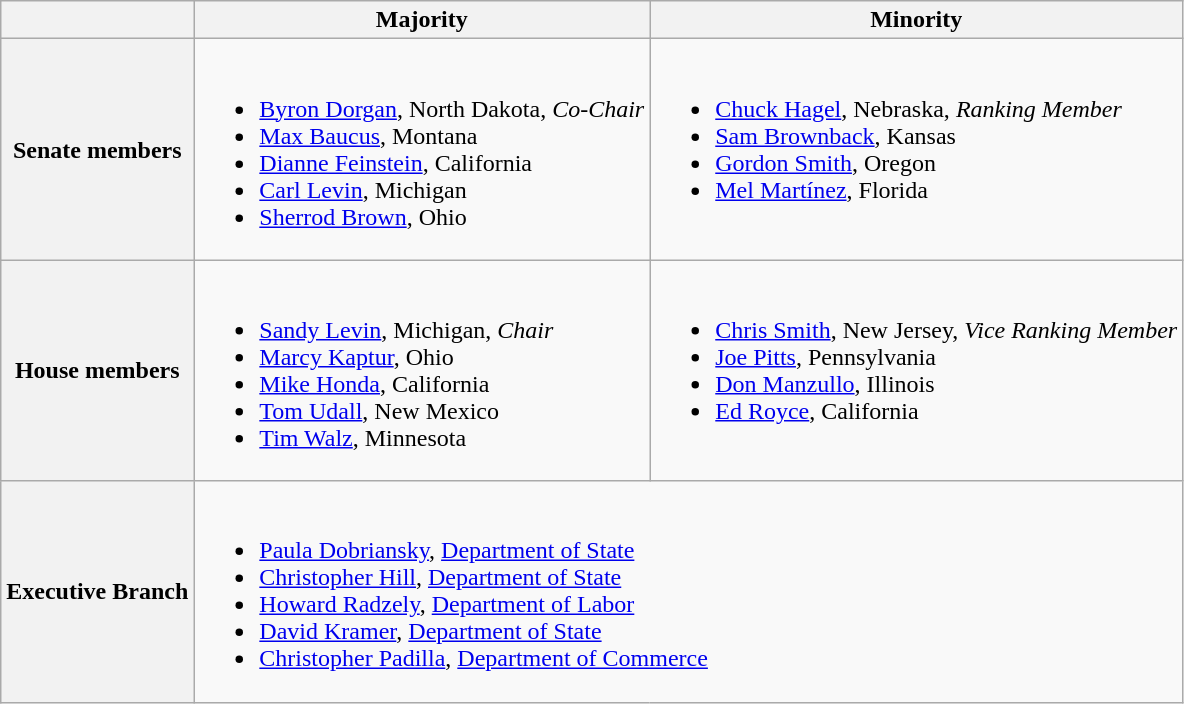<table class=wikitable>
<tr>
<th></th>
<th>Majority</th>
<th>Minority</th>
</tr>
<tr>
<th>Senate members</th>
<td valign="top" ><br><ul><li><a href='#'>Byron Dorgan</a>, North Dakota, <em>Co-Chair</em></li><li><a href='#'>Max Baucus</a>, Montana</li><li><a href='#'>Dianne Feinstein</a>, California</li><li><a href='#'>Carl Levin</a>, Michigan</li><li><a href='#'>Sherrod Brown</a>, Ohio</li></ul></td>
<td valign="top" ><br><ul><li><a href='#'>Chuck Hagel</a>, Nebraska, <em>Ranking Member</em></li><li><a href='#'>Sam Brownback</a>, Kansas</li><li><a href='#'>Gordon Smith</a>, Oregon</li><li><a href='#'>Mel Martínez</a>, Florida</li></ul></td>
</tr>
<tr>
<th>House members</th>
<td valign="top" ><br><ul><li><a href='#'>Sandy Levin</a>, Michigan, <em>Chair</em></li><li><a href='#'>Marcy Kaptur</a>, Ohio</li><li><a href='#'>Mike Honda</a>, California</li><li><a href='#'>Tom Udall</a>, New Mexico</li><li><a href='#'>Tim Walz</a>, Minnesota</li></ul></td>
<td valign="top" ><br><ul><li><a href='#'>Chris Smith</a>, New Jersey, <em>Vice Ranking Member</em></li><li><a href='#'>Joe Pitts</a>, Pennsylvania</li><li><a href='#'>Don Manzullo</a>, Illinois</li><li><a href='#'>Ed Royce</a>, California</li></ul></td>
</tr>
<tr>
<th>Executive Branch</th>
<td colspan=2><br><ul><li><a href='#'>Paula Dobriansky</a>, <a href='#'>Department of State</a></li><li><a href='#'>Christopher Hill</a>, <a href='#'>Department of State</a></li><li><a href='#'>Howard Radzely</a>, <a href='#'>Department of Labor</a></li><li><a href='#'>David Kramer</a>, <a href='#'>Department of State</a></li><li><a href='#'>Christopher Padilla</a>, <a href='#'>Department of Commerce</a></li></ul></td>
</tr>
</table>
